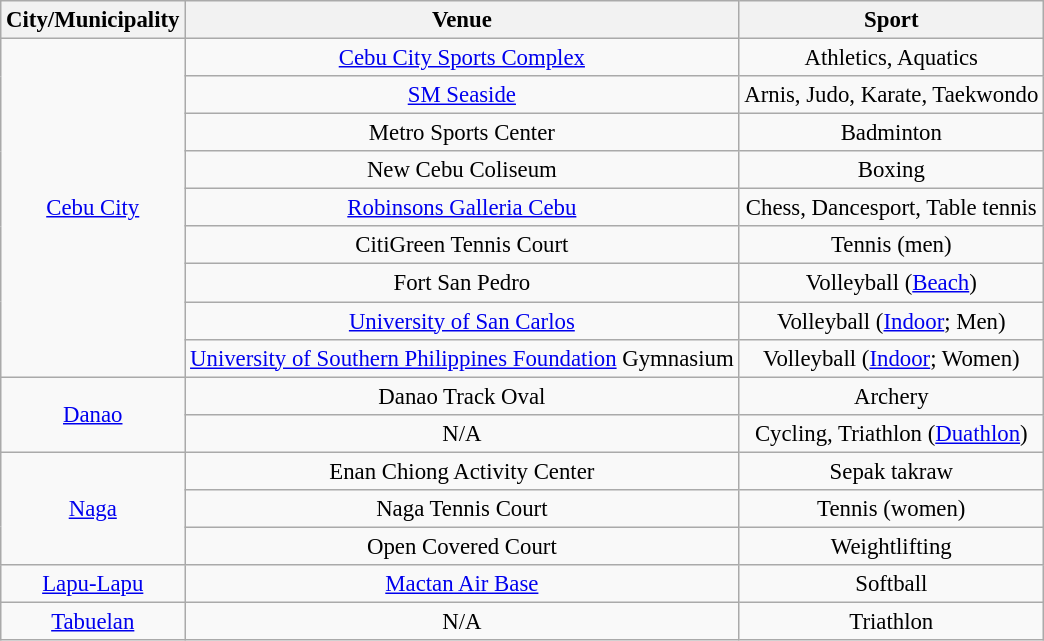<table class="wikitable" style="text-align: center; font-size:95%;">
<tr>
<th>City/Municipality</th>
<th>Venue</th>
<th>Sport</th>
</tr>
<tr>
<td rowspan=9><a href='#'>Cebu City</a></td>
<td><a href='#'>Cebu City Sports Complex</a></td>
<td>Athletics, Aquatics</td>
</tr>
<tr>
<td><a href='#'>SM Seaside</a></td>
<td>Arnis, Judo, Karate, Taekwondo</td>
</tr>
<tr>
<td>Metro Sports Center</td>
<td>Badminton</td>
</tr>
<tr>
<td>New Cebu Coliseum</td>
<td>Boxing</td>
</tr>
<tr>
<td><a href='#'>Robinsons Galleria Cebu</a></td>
<td>Chess, Dancesport, Table tennis</td>
</tr>
<tr>
<td>CitiGreen Tennis Court</td>
<td>Tennis (men)</td>
</tr>
<tr>
<td>Fort San Pedro</td>
<td>Volleyball (<a href='#'>Beach</a>)</td>
</tr>
<tr>
<td><a href='#'>University of San Carlos</a></td>
<td>Volleyball (<a href='#'>Indoor</a>; Men)</td>
</tr>
<tr>
<td><a href='#'>University of Southern Philippines Foundation</a> Gymnasium</td>
<td>Volleyball (<a href='#'>Indoor</a>; Women)</td>
</tr>
<tr>
<td rowspan=2><a href='#'>Danao</a></td>
<td>Danao Track Oval</td>
<td>Archery</td>
</tr>
<tr>
<td>N/A</td>
<td>Cycling, Triathlon (<a href='#'>Duathlon</a>)</td>
</tr>
<tr>
<td rowspan=3><a href='#'>Naga</a></td>
<td>Enan Chiong Activity Center</td>
<td>Sepak takraw</td>
</tr>
<tr>
<td>Naga Tennis Court</td>
<td>Tennis (women)</td>
</tr>
<tr>
<td>Open Covered Court</td>
<td>Weightlifting</td>
</tr>
<tr>
<td rowspan=1><a href='#'>Lapu-Lapu</a></td>
<td><a href='#'>Mactan Air Base</a></td>
<td>Softball</td>
</tr>
<tr>
<td><a href='#'>Tabuelan</a></td>
<td>N/A</td>
<td>Triathlon</td>
</tr>
</table>
